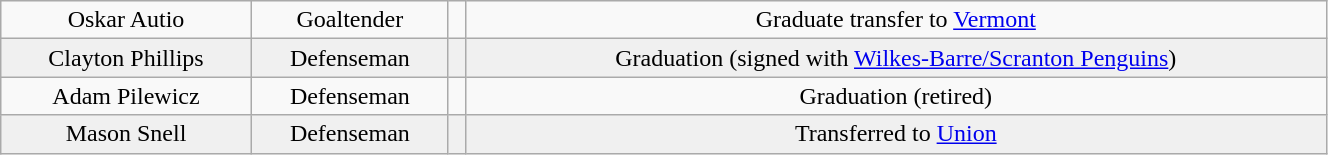<table class="wikitable" width="70%">
<tr align="center" bgcolor="">
<td>Oskar Autio</td>
<td>Goaltender</td>
<td></td>
<td>Graduate transfer to <a href='#'>Vermont</a></td>
</tr>
<tr align="center" bgcolor="f0f0f0">
<td>Clayton Phillips</td>
<td>Defenseman</td>
<td></td>
<td>Graduation (signed with <a href='#'>Wilkes-Barre/Scranton Penguins</a>)</td>
</tr>
<tr align="center" bgcolor="">
<td>Adam Pilewicz</td>
<td>Defenseman</td>
<td></td>
<td>Graduation (retired)</td>
</tr>
<tr align="center" bgcolor="f0f0f0">
<td>Mason Snell</td>
<td>Defenseman</td>
<td></td>
<td>Transferred to <a href='#'>Union</a></td>
</tr>
</table>
